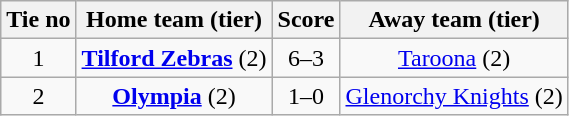<table class="wikitable" style="text-align:center">
<tr>
<th>Tie no</th>
<th>Home team (tier)</th>
<th>Score</th>
<th>Away team (tier)</th>
</tr>
<tr>
<td>1</td>
<td><strong><a href='#'>Tilford Zebras</a></strong> (2)</td>
<td>6–3</td>
<td><a href='#'>Taroona</a> (2)</td>
</tr>
<tr>
<td>2</td>
<td><strong><a href='#'>Olympia</a></strong> (2)</td>
<td>1–0</td>
<td><a href='#'>Glenorchy Knights</a> (2)</td>
</tr>
</table>
